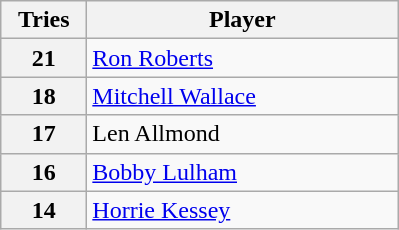<table class="wikitable" style="text-align:left;">
<tr>
<th width=50>Tries</th>
<th width=200>Player</th>
</tr>
<tr>
<th>21</th>
<td> <a href='#'>Ron Roberts</a></td>
</tr>
<tr>
<th>18</th>
<td> <a href='#'>Mitchell Wallace</a></td>
</tr>
<tr>
<th>17</th>
<td> Len Allmond</td>
</tr>
<tr>
<th>16</th>
<td> <a href='#'>Bobby Lulham</a></td>
</tr>
<tr>
<th>14</th>
<td> <a href='#'>Horrie Kessey</a></td>
</tr>
</table>
